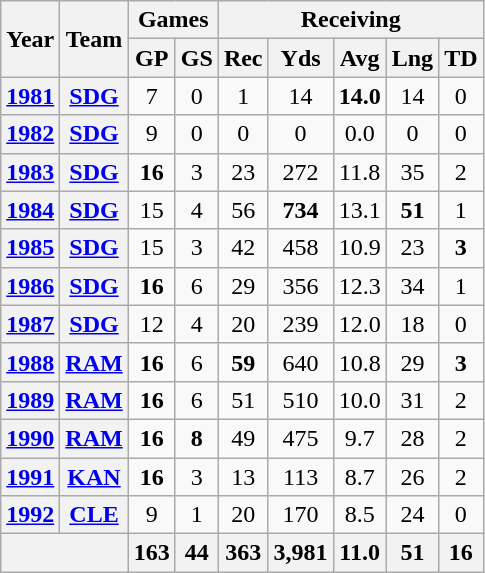<table class="wikitable" style="text-align:center">
<tr>
<th rowspan="2">Year</th>
<th rowspan="2">Team</th>
<th colspan="2">Games</th>
<th colspan="5">Receiving</th>
</tr>
<tr>
<th>GP</th>
<th>GS</th>
<th>Rec</th>
<th>Yds</th>
<th>Avg</th>
<th>Lng</th>
<th>TD</th>
</tr>
<tr>
<th><a href='#'>1981</a></th>
<th><a href='#'>SDG</a></th>
<td>7</td>
<td>0</td>
<td>1</td>
<td>14</td>
<td><strong>14.0</strong></td>
<td>14</td>
<td>0</td>
</tr>
<tr>
<th><a href='#'>1982</a></th>
<th><a href='#'>SDG</a></th>
<td>9</td>
<td>0</td>
<td>0</td>
<td>0</td>
<td>0.0</td>
<td>0</td>
<td>0</td>
</tr>
<tr>
<th><a href='#'>1983</a></th>
<th><a href='#'>SDG</a></th>
<td><strong>16</strong></td>
<td>3</td>
<td>23</td>
<td>272</td>
<td>11.8</td>
<td>35</td>
<td>2</td>
</tr>
<tr>
<th><a href='#'>1984</a></th>
<th><a href='#'>SDG</a></th>
<td>15</td>
<td>4</td>
<td>56</td>
<td><strong>734</strong></td>
<td>13.1</td>
<td><strong>51</strong></td>
<td>1</td>
</tr>
<tr>
<th><a href='#'>1985</a></th>
<th><a href='#'>SDG</a></th>
<td>15</td>
<td>3</td>
<td>42</td>
<td>458</td>
<td>10.9</td>
<td>23</td>
<td><strong>3</strong></td>
</tr>
<tr>
<th><a href='#'>1986</a></th>
<th><a href='#'>SDG</a></th>
<td><strong>16</strong></td>
<td>6</td>
<td>29</td>
<td>356</td>
<td>12.3</td>
<td>34</td>
<td>1</td>
</tr>
<tr>
<th><a href='#'>1987</a></th>
<th><a href='#'>SDG</a></th>
<td>12</td>
<td>4</td>
<td>20</td>
<td>239</td>
<td>12.0</td>
<td>18</td>
<td>0</td>
</tr>
<tr>
<th><a href='#'>1988</a></th>
<th><a href='#'>RAM</a></th>
<td><strong>16</strong></td>
<td>6</td>
<td><strong>59</strong></td>
<td>640</td>
<td>10.8</td>
<td>29</td>
<td><strong>3</strong></td>
</tr>
<tr>
<th><a href='#'>1989</a></th>
<th><a href='#'>RAM</a></th>
<td><strong>16</strong></td>
<td>6</td>
<td>51</td>
<td>510</td>
<td>10.0</td>
<td>31</td>
<td>2</td>
</tr>
<tr>
<th><a href='#'>1990</a></th>
<th><a href='#'>RAM</a></th>
<td><strong>16</strong></td>
<td><strong>8</strong></td>
<td>49</td>
<td>475</td>
<td>9.7</td>
<td>28</td>
<td>2</td>
</tr>
<tr>
<th><a href='#'>1991</a></th>
<th><a href='#'>KAN</a></th>
<td><strong>16</strong></td>
<td>3</td>
<td>13</td>
<td>113</td>
<td>8.7</td>
<td>26</td>
<td>2</td>
</tr>
<tr>
<th><a href='#'>1992</a></th>
<th><a href='#'>CLE</a></th>
<td>9</td>
<td>1</td>
<td>20</td>
<td>170</td>
<td>8.5</td>
<td>24</td>
<td>0</td>
</tr>
<tr>
<th colspan="2"></th>
<th>163</th>
<th>44</th>
<th>363</th>
<th>3,981</th>
<th>11.0</th>
<th>51</th>
<th>16</th>
</tr>
</table>
